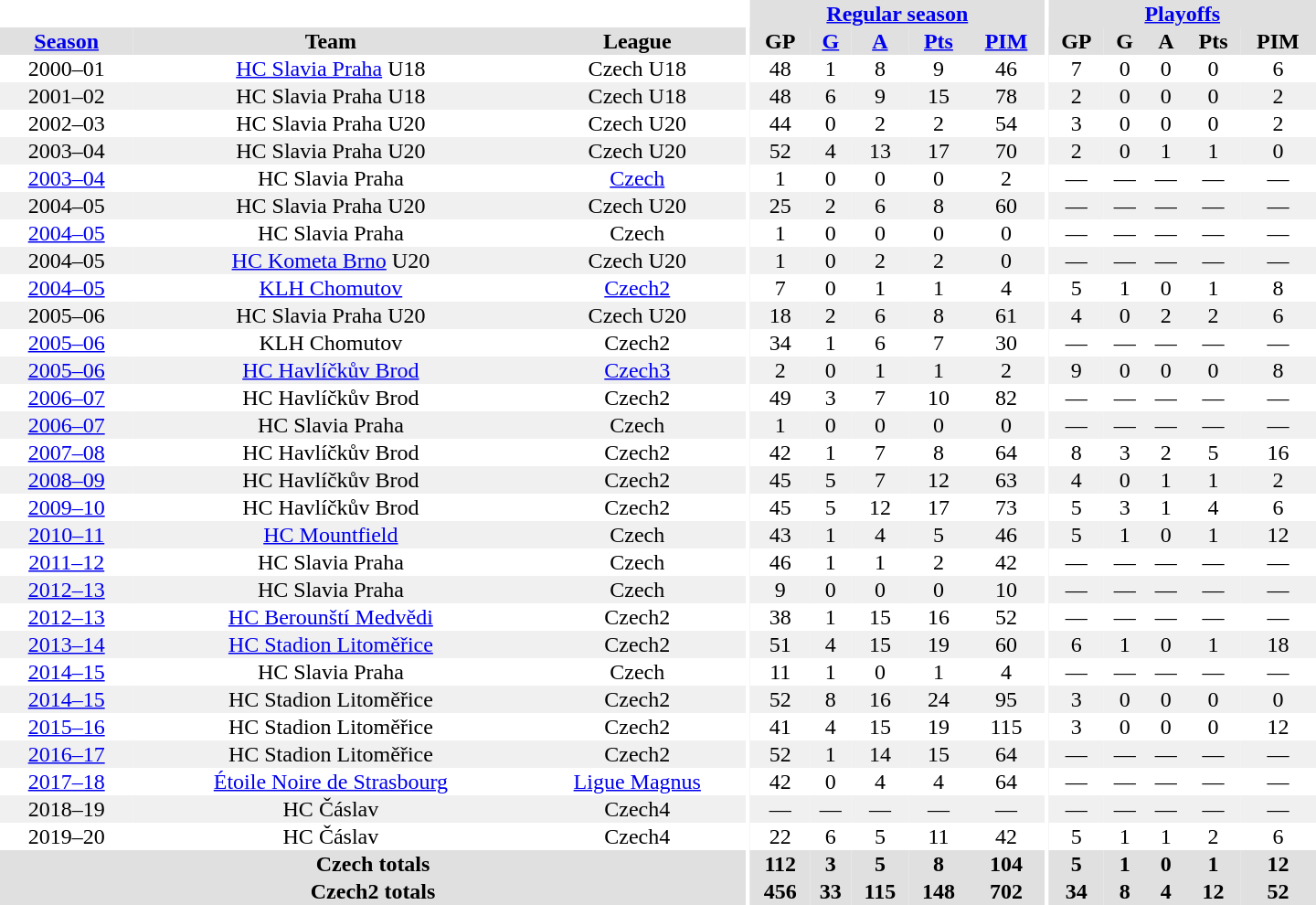<table border="0" cellpadding="1" cellspacing="0" style="text-align:center; width:60em">
<tr bgcolor="#e0e0e0">
<th colspan="3" bgcolor="#ffffff"></th>
<th rowspan="99" bgcolor="#ffffff"></th>
<th colspan="5"><a href='#'>Regular season</a></th>
<th rowspan="99" bgcolor="#ffffff"></th>
<th colspan="5"><a href='#'>Playoffs</a></th>
</tr>
<tr bgcolor="#e0e0e0">
<th><a href='#'>Season</a></th>
<th>Team</th>
<th>League</th>
<th>GP</th>
<th><a href='#'>G</a></th>
<th><a href='#'>A</a></th>
<th><a href='#'>Pts</a></th>
<th><a href='#'>PIM</a></th>
<th>GP</th>
<th>G</th>
<th>A</th>
<th>Pts</th>
<th>PIM</th>
</tr>
<tr>
<td>2000–01</td>
<td><a href='#'>HC Slavia Praha</a> U18</td>
<td>Czech U18</td>
<td>48</td>
<td>1</td>
<td>8</td>
<td>9</td>
<td>46</td>
<td>7</td>
<td>0</td>
<td>0</td>
<td>0</td>
<td>6</td>
</tr>
<tr bgcolor="#f0f0f0">
<td>2001–02</td>
<td>HC Slavia Praha U18</td>
<td>Czech U18</td>
<td>48</td>
<td>6</td>
<td>9</td>
<td>15</td>
<td>78</td>
<td>2</td>
<td>0</td>
<td>0</td>
<td>0</td>
<td>2</td>
</tr>
<tr>
<td>2002–03</td>
<td>HC Slavia Praha U20</td>
<td>Czech U20</td>
<td>44</td>
<td>0</td>
<td>2</td>
<td>2</td>
<td>54</td>
<td>3</td>
<td>0</td>
<td>0</td>
<td>0</td>
<td>2</td>
</tr>
<tr bgcolor="#f0f0f0">
<td>2003–04</td>
<td>HC Slavia Praha U20</td>
<td>Czech U20</td>
<td>52</td>
<td>4</td>
<td>13</td>
<td>17</td>
<td>70</td>
<td>2</td>
<td>0</td>
<td>1</td>
<td>1</td>
<td>0</td>
</tr>
<tr>
<td><a href='#'>2003–04</a></td>
<td>HC Slavia Praha</td>
<td><a href='#'>Czech</a></td>
<td>1</td>
<td>0</td>
<td>0</td>
<td>0</td>
<td>2</td>
<td>—</td>
<td>—</td>
<td>—</td>
<td>—</td>
<td>—</td>
</tr>
<tr bgcolor="#f0f0f0">
<td>2004–05</td>
<td>HC Slavia Praha U20</td>
<td>Czech U20</td>
<td>25</td>
<td>2</td>
<td>6</td>
<td>8</td>
<td>60</td>
<td>—</td>
<td>—</td>
<td>—</td>
<td>—</td>
<td>—</td>
</tr>
<tr>
<td><a href='#'>2004–05</a></td>
<td>HC Slavia Praha</td>
<td>Czech</td>
<td>1</td>
<td>0</td>
<td>0</td>
<td>0</td>
<td>0</td>
<td>—</td>
<td>—</td>
<td>—</td>
<td>—</td>
<td>—</td>
</tr>
<tr bgcolor="#f0f0f0">
<td>2004–05</td>
<td><a href='#'>HC Kometa Brno</a> U20</td>
<td>Czech U20</td>
<td>1</td>
<td>0</td>
<td>2</td>
<td>2</td>
<td>0</td>
<td>—</td>
<td>—</td>
<td>—</td>
<td>—</td>
<td>—</td>
</tr>
<tr>
<td><a href='#'>2004–05</a></td>
<td><a href='#'>KLH Chomutov</a></td>
<td><a href='#'>Czech2</a></td>
<td>7</td>
<td>0</td>
<td>1</td>
<td>1</td>
<td>4</td>
<td>5</td>
<td>1</td>
<td>0</td>
<td>1</td>
<td>8</td>
</tr>
<tr bgcolor="#f0f0f0">
<td>2005–06</td>
<td>HC Slavia Praha U20</td>
<td>Czech U20</td>
<td>18</td>
<td>2</td>
<td>6</td>
<td>8</td>
<td>61</td>
<td>4</td>
<td>0</td>
<td>2</td>
<td>2</td>
<td>6</td>
</tr>
<tr>
<td><a href='#'>2005–06</a></td>
<td>KLH Chomutov</td>
<td>Czech2</td>
<td>34</td>
<td>1</td>
<td>6</td>
<td>7</td>
<td>30</td>
<td>—</td>
<td>—</td>
<td>—</td>
<td>—</td>
<td>—</td>
</tr>
<tr bgcolor="#f0f0f0">
<td><a href='#'>2005–06</a></td>
<td><a href='#'>HC Havlíčkův Brod</a></td>
<td><a href='#'>Czech3</a></td>
<td>2</td>
<td>0</td>
<td>1</td>
<td>1</td>
<td>2</td>
<td>9</td>
<td>0</td>
<td>0</td>
<td>0</td>
<td>8</td>
</tr>
<tr>
<td><a href='#'>2006–07</a></td>
<td>HC Havlíčkův Brod</td>
<td>Czech2</td>
<td>49</td>
<td>3</td>
<td>7</td>
<td>10</td>
<td>82</td>
<td>—</td>
<td>—</td>
<td>—</td>
<td>—</td>
<td>—</td>
</tr>
<tr bgcolor="#f0f0f0">
<td><a href='#'>2006–07</a></td>
<td>HC Slavia Praha</td>
<td>Czech</td>
<td>1</td>
<td>0</td>
<td>0</td>
<td>0</td>
<td>0</td>
<td>—</td>
<td>—</td>
<td>—</td>
<td>—</td>
<td>—</td>
</tr>
<tr>
<td><a href='#'>2007–08</a></td>
<td>HC Havlíčkův Brod</td>
<td>Czech2</td>
<td>42</td>
<td>1</td>
<td>7</td>
<td>8</td>
<td>64</td>
<td>8</td>
<td>3</td>
<td>2</td>
<td>5</td>
<td>16</td>
</tr>
<tr bgcolor="#f0f0f0">
<td><a href='#'>2008–09</a></td>
<td>HC Havlíčkův Brod</td>
<td>Czech2</td>
<td>45</td>
<td>5</td>
<td>7</td>
<td>12</td>
<td>63</td>
<td>4</td>
<td>0</td>
<td>1</td>
<td>1</td>
<td>2</td>
</tr>
<tr>
<td><a href='#'>2009–10</a></td>
<td>HC Havlíčkův Brod</td>
<td>Czech2</td>
<td>45</td>
<td>5</td>
<td>12</td>
<td>17</td>
<td>73</td>
<td>5</td>
<td>3</td>
<td>1</td>
<td>4</td>
<td>6</td>
</tr>
<tr bgcolor="#f0f0f0">
<td><a href='#'>2010–11</a></td>
<td><a href='#'>HC Mountfield</a></td>
<td>Czech</td>
<td>43</td>
<td>1</td>
<td>4</td>
<td>5</td>
<td>46</td>
<td>5</td>
<td>1</td>
<td>0</td>
<td>1</td>
<td>12</td>
</tr>
<tr>
<td><a href='#'>2011–12</a></td>
<td>HC Slavia Praha</td>
<td>Czech</td>
<td>46</td>
<td>1</td>
<td>1</td>
<td>2</td>
<td>42</td>
<td>—</td>
<td>—</td>
<td>—</td>
<td>—</td>
<td>—</td>
</tr>
<tr bgcolor="#f0f0f0">
<td><a href='#'>2012–13</a></td>
<td>HC Slavia Praha</td>
<td>Czech</td>
<td>9</td>
<td>0</td>
<td>0</td>
<td>0</td>
<td>10</td>
<td>—</td>
<td>—</td>
<td>—</td>
<td>—</td>
<td>—</td>
</tr>
<tr>
<td><a href='#'>2012–13</a></td>
<td><a href='#'>HC Berounští Medvědi</a></td>
<td>Czech2</td>
<td>38</td>
<td>1</td>
<td>15</td>
<td>16</td>
<td>52</td>
<td>—</td>
<td>—</td>
<td>—</td>
<td>—</td>
<td>—</td>
</tr>
<tr bgcolor="#f0f0f0">
<td><a href='#'>2013–14</a></td>
<td><a href='#'>HC Stadion Litoměřice</a></td>
<td>Czech2</td>
<td>51</td>
<td>4</td>
<td>15</td>
<td>19</td>
<td>60</td>
<td>6</td>
<td>1</td>
<td>0</td>
<td>1</td>
<td>18</td>
</tr>
<tr>
<td><a href='#'>2014–15</a></td>
<td>HC Slavia Praha</td>
<td>Czech</td>
<td>11</td>
<td>1</td>
<td>0</td>
<td>1</td>
<td>4</td>
<td>—</td>
<td>—</td>
<td>—</td>
<td>—</td>
<td>—</td>
</tr>
<tr bgcolor="#f0f0f0">
<td><a href='#'>2014–15</a></td>
<td>HC Stadion Litoměřice</td>
<td>Czech2</td>
<td>52</td>
<td>8</td>
<td>16</td>
<td>24</td>
<td>95</td>
<td>3</td>
<td>0</td>
<td>0</td>
<td>0</td>
<td>0</td>
</tr>
<tr>
<td><a href='#'>2015–16</a></td>
<td>HC Stadion Litoměřice</td>
<td>Czech2</td>
<td>41</td>
<td>4</td>
<td>15</td>
<td>19</td>
<td>115</td>
<td>3</td>
<td>0</td>
<td>0</td>
<td>0</td>
<td>12</td>
</tr>
<tr bgcolor="#f0f0f0">
<td><a href='#'>2016–17</a></td>
<td>HC Stadion Litoměřice</td>
<td>Czech2</td>
<td>52</td>
<td>1</td>
<td>14</td>
<td>15</td>
<td>64</td>
<td>—</td>
<td>—</td>
<td>—</td>
<td>—</td>
<td>—</td>
</tr>
<tr>
<td><a href='#'>2017–18</a></td>
<td><a href='#'>Étoile Noire de Strasbourg</a></td>
<td><a href='#'>Ligue Magnus</a></td>
<td>42</td>
<td>0</td>
<td>4</td>
<td>4</td>
<td>64</td>
<td>—</td>
<td>—</td>
<td>—</td>
<td>—</td>
<td>—</td>
</tr>
<tr bgcolor="#f0f0f0">
<td>2018–19</td>
<td>HC Čáslav</td>
<td>Czech4</td>
<td>—</td>
<td>—</td>
<td>—</td>
<td>—</td>
<td>—</td>
<td>—</td>
<td>—</td>
<td>—</td>
<td>—</td>
<td>—</td>
</tr>
<tr>
<td>2019–20</td>
<td>HC Čáslav</td>
<td>Czech4</td>
<td>22</td>
<td>6</td>
<td>5</td>
<td>11</td>
<td>42</td>
<td>5</td>
<td>1</td>
<td>1</td>
<td>2</td>
<td>6</td>
</tr>
<tr>
</tr>
<tr ALIGN="center" bgcolor="#e0e0e0">
<th colspan="3">Czech totals</th>
<th ALIGN="center">112</th>
<th ALIGN="center">3</th>
<th ALIGN="center">5</th>
<th ALIGN="center">8</th>
<th ALIGN="center">104</th>
<th ALIGN="center">5</th>
<th ALIGN="center">1</th>
<th ALIGN="center">0</th>
<th ALIGN="center">1</th>
<th ALIGN="center">12</th>
</tr>
<tr>
</tr>
<tr ALIGN="center" bgcolor="#e0e0e0">
<th colspan="3">Czech2 totals</th>
<th ALIGN="center">456</th>
<th ALIGN="center">33</th>
<th ALIGN="center">115</th>
<th ALIGN="center">148</th>
<th ALIGN="center">702</th>
<th ALIGN="center">34</th>
<th ALIGN="center">8</th>
<th ALIGN="center">4</th>
<th ALIGN="center">12</th>
<th ALIGN="center">52</th>
</tr>
</table>
